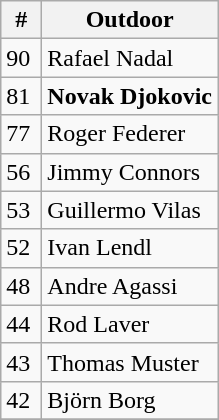<table class="wikitable" style="display:inline-table;">
<tr>
<th width=20>#</th>
<th>Outdoor</th>
</tr>
<tr>
<td>90</td>
<td> Rafael Nadal</td>
</tr>
<tr>
<td>81</td>
<td><strong> Novak Djokovic</strong></td>
</tr>
<tr>
<td>77</td>
<td> Roger Federer</td>
</tr>
<tr>
<td>56</td>
<td> Jimmy Connors</td>
</tr>
<tr>
<td>53</td>
<td> Guillermo Vilas</td>
</tr>
<tr>
<td>52</td>
<td> Ivan Lendl</td>
</tr>
<tr>
<td>48</td>
<td> Andre Agassi</td>
</tr>
<tr>
<td>44</td>
<td> Rod Laver</td>
</tr>
<tr>
<td>43</td>
<td> Thomas Muster</td>
</tr>
<tr>
<td>42</td>
<td> Björn Borg</td>
</tr>
<tr>
</tr>
</table>
